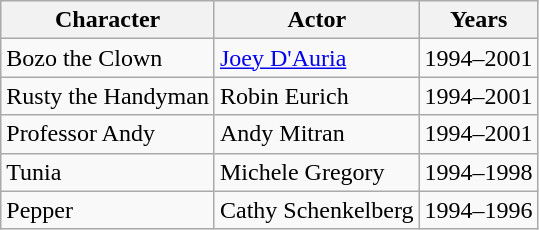<table class="wikitable">
<tr>
<th>Character</th>
<th>Actor</th>
<th>Years</th>
</tr>
<tr>
<td>Bozo the Clown</td>
<td><a href='#'>Joey D'Auria</a></td>
<td>1994–2001</td>
</tr>
<tr>
<td>Rusty the Handyman</td>
<td>Robin Eurich</td>
<td>1994–2001</td>
</tr>
<tr>
<td>Professor Andy</td>
<td>Andy Mitran</td>
<td>1994–2001</td>
</tr>
<tr>
<td>Tunia</td>
<td>Michele Gregory</td>
<td>1994–1998</td>
</tr>
<tr>
<td>Pepper</td>
<td>Cathy Schenkelberg</td>
<td>1994–1996</td>
</tr>
</table>
